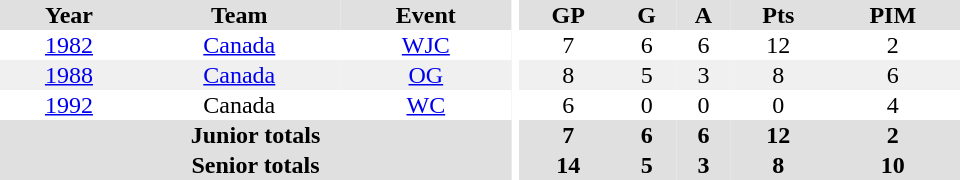<table border="0" cellpadding="1" cellspacing="0" ID="Table3" style="text-align:center; width:40em">
<tr ALIGN="center" bgcolor="#e0e0e0">
<th>Year</th>
<th>Team</th>
<th>Event</th>
<th rowspan="99" bgcolor="#ffffff"></th>
<th>GP</th>
<th>G</th>
<th>A</th>
<th>Pts</th>
<th>PIM</th>
</tr>
<tr>
<td><a href='#'>1982</a></td>
<td><a href='#'>Canada</a></td>
<td><a href='#'>WJC</a></td>
<td>7</td>
<td>6</td>
<td>6</td>
<td>12</td>
<td>2</td>
</tr>
<tr bgcolor="#f0f0f0">
<td><a href='#'>1988</a></td>
<td><a href='#'>Canada</a></td>
<td><a href='#'>OG</a></td>
<td>8</td>
<td>5</td>
<td>3</td>
<td>8</td>
<td>6</td>
</tr>
<tr>
<td><a href='#'>1992</a></td>
<td>Canada</td>
<td><a href='#'>WC</a></td>
<td>6</td>
<td>0</td>
<td>0</td>
<td>0</td>
<td>4</td>
</tr>
<tr bgcolor="#e0e0e0">
<th colspan="3">Junior totals</th>
<th>7</th>
<th>6</th>
<th>6</th>
<th>12</th>
<th>2</th>
</tr>
<tr bgcolor="#e0e0e0">
<th colspan="3">Senior totals</th>
<th>14</th>
<th>5</th>
<th>3</th>
<th>8</th>
<th>10</th>
</tr>
</table>
